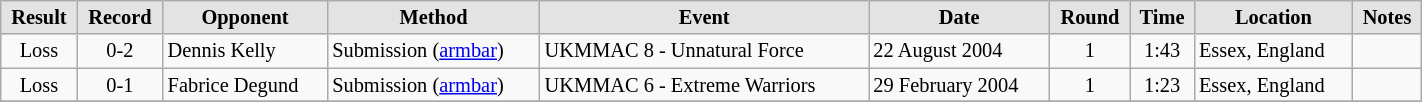<table style="font-size: 85%; text-align: center;" class="wikitable" width="75%">
<tr>
<th style="border-style: none none solid solid; background: #e3e3e3"><strong>Result</strong></th>
<th style="border-style: none none solid solid; background: #e3e3e3"><strong>Record</strong></th>
<th style="border-style: none none solid solid; background: #e3e3e3"><strong>Opponent</strong></th>
<th style="border-style: none none solid solid; background: #e3e3e3"><strong>Method</strong></th>
<th style="border-style: none none solid solid; background: #e3e3e3"><strong>Event</strong></th>
<th style="border-style: none none solid solid; background: #e3e3e3"><strong>Date</strong></th>
<th style="border-style: none none solid solid; background: #e3e3e3"><strong>Round</strong></th>
<th style="border-style: none none solid solid; background: #e3e3e3"><strong>Time</strong></th>
<th style="border-style: none none solid solid; background: #e3e3e3"><strong>Location</strong></th>
<th style="border-style: none none solid solid; background: #e3e3e3"><strong>Notes</strong></th>
</tr>
<tr>
<td> Loss</td>
<td>0-2</td>
<td align="left">Dennis Kelly</td>
<td align="left">Submission (<a href='#'>armbar</a>)</td>
<td align="left">UKMMAC 8 - Unnatural Force</td>
<td align="left">22 August 2004</td>
<td>1</td>
<td>1:43</td>
<td align="left">Essex, England</td>
<td align="left"></td>
</tr>
<tr>
<td> Loss</td>
<td>0-1</td>
<td align="left">Fabrice Degund</td>
<td align="left">Submission (<a href='#'>armbar</a>)</td>
<td align="left">UKMMAC 6 - Extreme Warriors</td>
<td align="left">29 February 2004</td>
<td>1</td>
<td>1:23</td>
<td align="left">Essex, England</td>
<td align="left"></td>
</tr>
<tr>
</tr>
</table>
